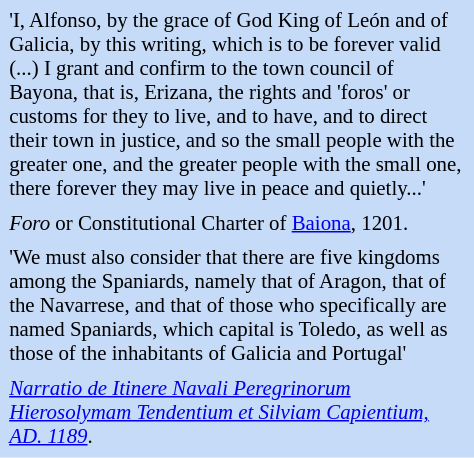<table class="toccolours" style="float: right; margin-left: 1em; margin-right: 1em; font-size: 87%; background:#c6dbf7; color:black; width:23em; max-width: 25%;" cellspacing="5">
<tr>
<td>'I, Alfonso, by the grace of God King of León and of Galicia, by this writing, which is to be forever valid (...) I grant and confirm to the town council of Bayona, that is, Erizana, the rights and 'foros' or customs for they to live, and to have, and to direct their town in justice, and so the small people with the greater one, and the greater people with the small one, there forever they may live in peace and quietly...'</td>
</tr>
<tr>
<td><em>Foro</em> or Constitutional Charter of <a href='#'>Baiona</a>, 1201.</td>
</tr>
<tr>
<td>'We must also consider that there are five kingdoms among the Spaniards, namely that of Aragon, that of the Navarrese, and that of those who specifically are named Spaniards, which capital is Toledo, as well as those of the inhabitants of Galicia and Portugal'</td>
</tr>
<tr>
<td><em><a href='#'>Narratio de Itinere Navali Peregrinorum Hierosolymam Tendentium et Silviam Capientium, AD. 1189</a></em>.</td>
</tr>
</table>
